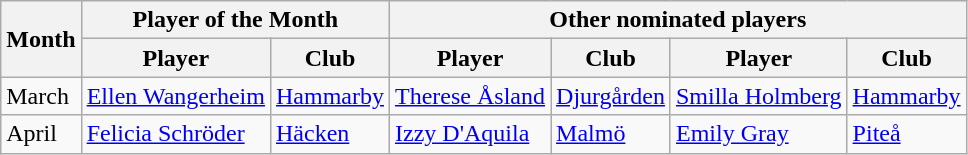<table class="wikitable">
<tr>
<th rowspan="2">Month</th>
<th colspan="2">Player of the Month</th>
<th colspan="4">Other nominated players</th>
</tr>
<tr>
<th>Player</th>
<th>Club</th>
<th>Player</th>
<th>Club</th>
<th>Player</th>
<th>Club</th>
</tr>
<tr>
<td>March</td>
<td> <a href='#'>Ellen Wangerheim</a></td>
<td><a href='#'>Hammarby</a></td>
<td> <a href='#'>Therese Åsland</a></td>
<td><a href='#'>Djurgården</a></td>
<td> <a href='#'>Smilla Holmberg</a></td>
<td><a href='#'>Hammarby</a></td>
</tr>
<tr>
<td>April</td>
<td> <a href='#'>Felicia Schröder</a></td>
<td><a href='#'>Häcken</a></td>
<td> <a href='#'>Izzy D'Aquila</a></td>
<td><a href='#'>Malmö</a></td>
<td> <a href='#'>Emily Gray</a></td>
<td><a href='#'>Piteå</a></td>
</tr>
</table>
